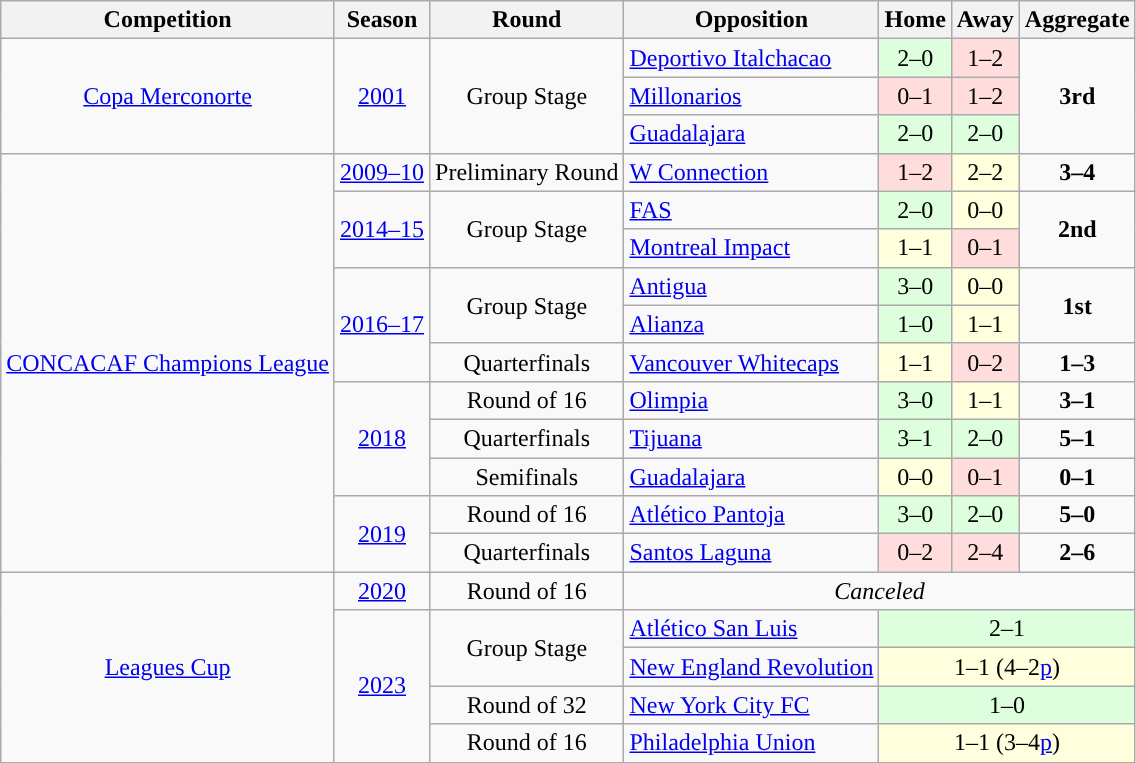<table class="wikitable collapsible sortable" style="text-align:center; ">
<tr>
<th>Competition</th>
<th>Season</th>
<th>Round</th>
<th>Opposition</th>
<th>Home</th>
<th>Away</th>
<th>Aggregate</th>
</tr>
<tr>
<td rowspan="3"><a href='#'>Copa Merconorte</a></td>
<td rowspan="3"><a href='#'>2001</a></td>
<td rowspan="3">Group Stage</td>
<td style="text-align:left;"> <a href='#'>Deportivo Italchacao</a></td>
<td style="text-align:center; background:#dfd;">2–0</td>
<td style="text-align:center; background:#fdd;">1–2</td>
<td rowspan="3"><strong>3rd</strong></td>
</tr>
<tr>
<td style="text-align:left;"> <a href='#'>Millonarios</a></td>
<td style="text-align:center; background:#fdd;">0–1</td>
<td style="text-align:center; background:#fdd;">1–2</td>
</tr>
<tr>
<td style="text-align:left;"> <a href='#'>Guadalajara</a></td>
<td style="text-align:center; background:#dfd;">2–0</td>
<td style="text-align:center; background:#dfd;">2–0</td>
</tr>
<tr>
<td rowspan="11"><a href='#'>CONCACAF Champions League</a></td>
<td><a href='#'>2009–10</a></td>
<td>Preliminary Round</td>
<td style="text-align:left;"> <a href='#'>W Connection</a></td>
<td style="text-align:center; background:#fdd;">1–2</td>
<td style="text-align:center; background:#ffd;">2–2</td>
<td style="text-align:center;"><strong>3–4</strong></td>
</tr>
<tr>
<td rowspan="2"><a href='#'>2014–15</a></td>
<td rowspan="2">Group Stage</td>
<td style="text-align:left;"> <a href='#'>FAS</a></td>
<td style="text-align:center; background:#dfd;">2–0</td>
<td style="text-align:center; background:#ffd;">0–0</td>
<td rowspan="2"><strong>2nd</strong></td>
</tr>
<tr>
<td style="text-align:left;"> <a href='#'>Montreal Impact</a></td>
<td style="text-align:center; background:#ffd;">1–1</td>
<td style="text-align:center; background:#fdd;">0–1</td>
</tr>
<tr>
<td rowspan="3"><a href='#'>2016–17</a></td>
<td rowspan="2">Group Stage</td>
<td style="text-align:left;"> <a href='#'>Antigua</a></td>
<td style="text-align:center; background:#dfd;">3–0</td>
<td style="text-align:center; background:#ffd;">0–0</td>
<td rowspan="2"><strong>1st</strong></td>
</tr>
<tr>
<td style="text-align:left;"> <a href='#'>Alianza</a></td>
<td style="text-align:center; background:#dfd;">1–0</td>
<td style="text-align:center; background:#ffd;">1–1</td>
</tr>
<tr>
<td rowspan="1">Quarterfinals</td>
<td style="text-align:left;"> <a href='#'>Vancouver Whitecaps</a></td>
<td style="text-align:center; background:#ffd;">1–1</td>
<td style="text-align:center; background:#fdd;">0–2</td>
<td style="text-align:center;"><strong>1–3</strong></td>
</tr>
<tr>
<td rowspan="3"><a href='#'>2018</a></td>
<td rowspan="1">Round of 16</td>
<td style="text-align:left;"> <a href='#'>Olimpia</a></td>
<td style="text-align:center; background:#dfd;">3–0</td>
<td style="text-align:center; background:#ffd;">1–1</td>
<td style="text-align:center;"><strong>3–1</strong></td>
</tr>
<tr>
<td rowspan="1">Quarterfinals</td>
<td style="text-align:left;"> <a href='#'>Tijuana</a></td>
<td style="text-align:center; background:#dfd;">3–1</td>
<td style="text-align:center; background:#dfd;">2–0</td>
<td style="text-align:center;"><strong>5–1</strong></td>
</tr>
<tr>
<td rowspan="1">Semifinals</td>
<td style="text-align:left;"> <a href='#'>Guadalajara</a></td>
<td style="text-align:center; background:#ffd;">0–0</td>
<td style="text-align:center; background:#fdd;">0–1</td>
<td style="text-align:center;"><strong>0–1</strong></td>
</tr>
<tr>
<td rowspan="2"><a href='#'>2019</a></td>
<td rowspan="1">Round of 16</td>
<td style="text-align:left;"> <a href='#'>Atlético Pantoja</a></td>
<td style="text-align:center; background:#dfd;">3–0</td>
<td style="text-align:center; background:#dfd;">2–0</td>
<td style="text-align:center;"><strong>5–0</strong></td>
</tr>
<tr>
<td rowspan="1">Quarterfinals</td>
<td style="text-align:left;"> <a href='#'>Santos Laguna</a></td>
<td style="text-align:center; background:#fdd;">0–2</td>
<td style="text-align:center; background:#fdd;">2–4</td>
<td style="text-align:center;"><strong>2–6</strong></td>
</tr>
<tr>
<td rowspan="5"><a href='#'>Leagues Cup</a></td>
<td rowspan="1"><a href='#'>2020</a></td>
<td rowspan="1">Round of 16</td>
<td colspan="4" style="text-align:center;"><em>Canceled</em> </td>
</tr>
<tr>
<td rowspan="4"><a href='#'>2023</a></td>
<td rowspan="2">Group Stage</td>
<td style="text-align:left;"> <a href='#'>Atlético San Luis</a></td>
<td colspan="3" style="text-align:center; background:#dfd;">2–1</td>
</tr>
<tr>
<td style="text-align:left;"> <a href='#'>New England Revolution</a></td>
<td colspan="3" style="text-align:center; background:#ffd;">1–1 (4–2<a href='#'>p</a>)</td>
</tr>
<tr>
<td rowspan="1">Round of 32</td>
<td style="text-align:left;"> <a href='#'>New York City FC</a></td>
<td colspan="3" style="text-align:center; background:#dfd;">1–0</td>
</tr>
<tr>
<td rowspan="1">Round of 16</td>
<td style="text-align:left;"> <a href='#'>Philadelphia Union</a></td>
<td colspan="3" style="text-align:center; background:#ffd;">1–1 (3–4<a href='#'>p</a>)</td>
</tr>
</table>
